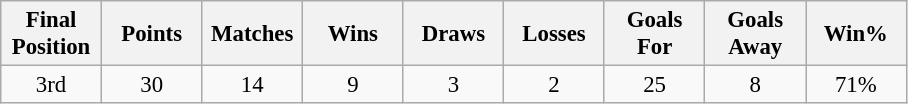<table class="wikitable" style="font-size: 95%; text-align: center;">
<tr>
<th width=60>Final Position</th>
<th width=60>Points</th>
<th width=60>Matches</th>
<th width=60>Wins</th>
<th width=60>Draws</th>
<th width=60>Losses</th>
<th width=60>Goals For</th>
<th width=60>Goals Away</th>
<th width=60>Win%</th>
</tr>
<tr>
<td>3rd</td>
<td>30</td>
<td>14</td>
<td>9</td>
<td>3</td>
<td>2</td>
<td>25</td>
<td>8</td>
<td>71%</td>
</tr>
</table>
